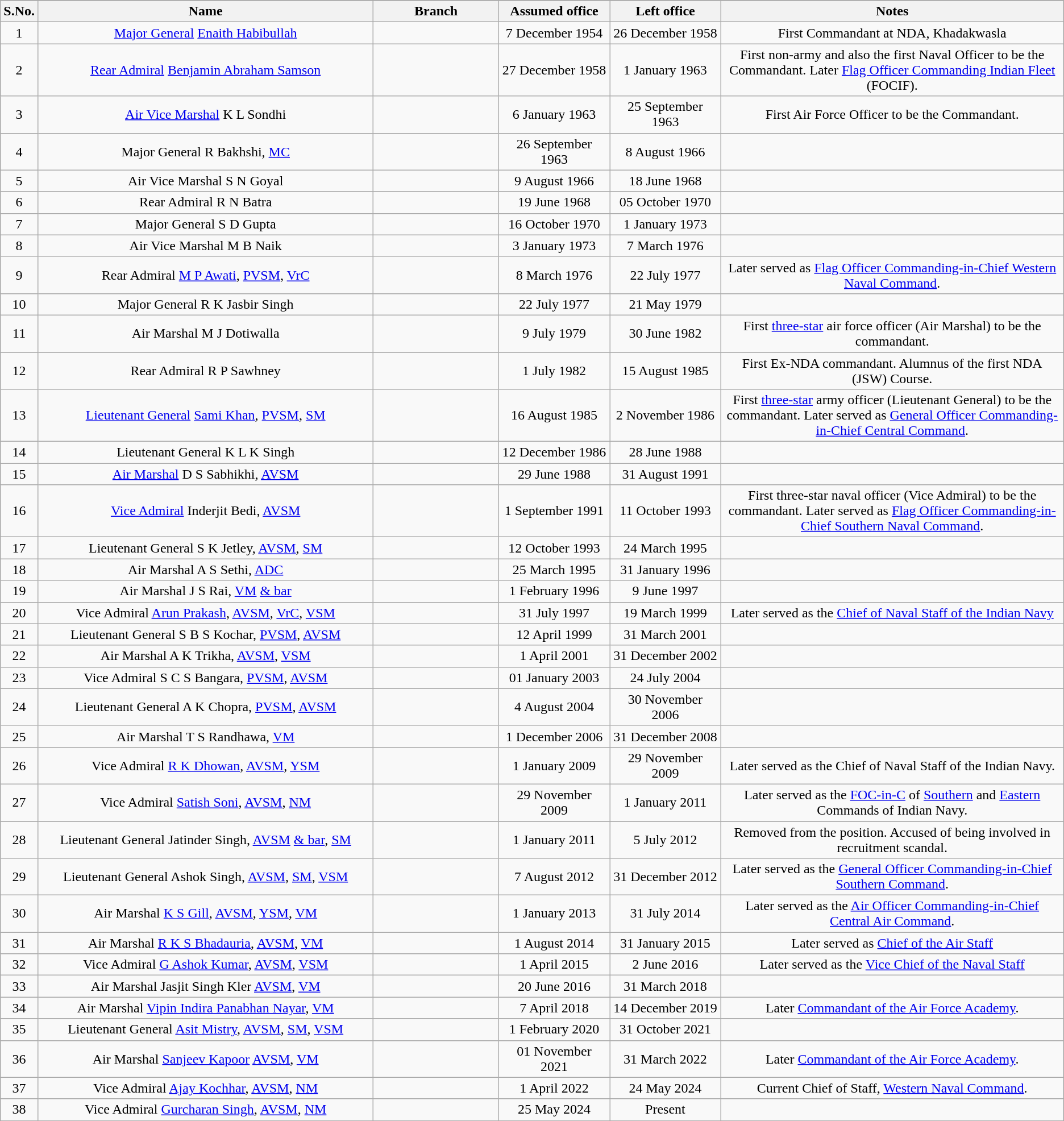<table class="wikitable sortable" style="text-align:center">
<tr style="background:#cccccc">
</tr>
<tr>
<th scope="col" style="width: 20px;">S.No.</th>
<th scope="col" style="width: 600px;">Name</th>
<th scope="col" style="width: 200px;">Branch</th>
<th scope="col" style="width: 160px;">Assumed office</th>
<th scope="col" style="width: 160px;">Left office</th>
<th scope="col" style="width: 600px;">Notes</th>
</tr>
<tr>
<td>1</td>
<td><a href='#'>Major General</a> <a href='#'>Enaith Habibullah</a></td>
<td></td>
<td>7 December 1954</td>
<td>26 December 1958</td>
<td>First Commandant at NDA, Khadakwasla</td>
</tr>
<tr>
<td>2</td>
<td><a href='#'>Rear Admiral</a> <a href='#'>Benjamin Abraham Samson</a></td>
<td></td>
<td>27 December 1958</td>
<td>1 January 1963</td>
<td>First non-army and also the first Naval Officer to be the Commandant. Later <a href='#'>Flag Officer Commanding Indian Fleet</a> (FOCIF).</td>
</tr>
<tr>
<td>3</td>
<td><a href='#'>Air Vice Marshal</a> K L Sondhi</td>
<td></td>
<td>6 January 1963</td>
<td>25 September 1963</td>
<td>First Air Force Officer to be the Commandant.</td>
</tr>
<tr>
<td>4</td>
<td>Major General R Bakhshi, <a href='#'>MC</a></td>
<td></td>
<td>26 September 1963</td>
<td>8 August 1966</td>
<td></td>
</tr>
<tr>
<td>5</td>
<td>Air Vice Marshal S N Goyal</td>
<td></td>
<td>9 August 1966</td>
<td>18 June 1968</td>
<td></td>
</tr>
<tr>
<td>6</td>
<td>Rear Admiral R N Batra</td>
<td></td>
<td>19 June 1968</td>
<td>05 October 1970</td>
<td></td>
</tr>
<tr>
<td>7</td>
<td>Major General S D Gupta</td>
<td></td>
<td>16 October 1970</td>
<td>1 January 1973</td>
<td></td>
</tr>
<tr>
<td>8</td>
<td>Air Vice Marshal M B Naik</td>
<td></td>
<td>3 January 1973</td>
<td>7 March 1976</td>
<td></td>
</tr>
<tr>
<td>9</td>
<td>Rear Admiral <a href='#'>M P Awati</a>, <a href='#'>PVSM</a>, <a href='#'>VrC</a></td>
<td></td>
<td>8 March 1976</td>
<td>22 July 1977</td>
<td>Later served as <a href='#'>Flag Officer Commanding-in-Chief Western Naval Command</a>.</td>
</tr>
<tr>
<td>10</td>
<td>Major General R K Jasbir Singh</td>
<td></td>
<td>22 July 1977</td>
<td>21 May 1979</td>
<td></td>
</tr>
<tr>
<td>11</td>
<td>Air Marshal M J Dotiwalla</td>
<td></td>
<td>9 July 1979</td>
<td>30 June 1982</td>
<td>First <a href='#'>three-star</a> air force officer (Air Marshal) to be the commandant.</td>
</tr>
<tr>
<td>12</td>
<td>Rear Admiral R P Sawhney</td>
<td></td>
<td>1 July 1982</td>
<td>15 August 1985</td>
<td>First Ex-NDA commandant. Alumnus of the first NDA (JSW) Course.</td>
</tr>
<tr>
<td>13</td>
<td><a href='#'>Lieutenant General</a> <a href='#'>Sami Khan</a>, <a href='#'>PVSM</a>, <a href='#'>SM</a></td>
<td></td>
<td>16 August 1985</td>
<td>2 November 1986</td>
<td>First <a href='#'>three-star</a> army officer (Lieutenant General) to be the commandant. Later served as <a href='#'>General Officer Commanding-in-Chief Central Command</a>.</td>
</tr>
<tr>
<td>14</td>
<td>Lieutenant General K L K Singh</td>
<td></td>
<td>12 December 1986</td>
<td>28 June 1988</td>
<td></td>
</tr>
<tr>
<td>15</td>
<td><a href='#'>Air Marshal</a> D S Sabhikhi, <a href='#'>AVSM</a></td>
<td></td>
<td>29 June 1988</td>
<td>31 August 1991</td>
<td></td>
</tr>
<tr>
<td>16</td>
<td><a href='#'>Vice Admiral</a> Inderjit Bedi, <a href='#'>AVSM</a></td>
<td></td>
<td>1 September 1991</td>
<td>11 October 1993</td>
<td>First three-star naval officer (Vice Admiral) to be the commandant. Later served as <a href='#'>Flag Officer Commanding-in-Chief Southern Naval Command</a>.</td>
</tr>
<tr>
<td>17</td>
<td>Lieutenant General S K Jetley, <a href='#'>AVSM</a>, <a href='#'>SM</a></td>
<td></td>
<td>12 October 1993</td>
<td>24 March 1995</td>
<td></td>
</tr>
<tr>
<td>18</td>
<td>Air Marshal A S Sethi, <a href='#'>ADC</a></td>
<td></td>
<td>25 March 1995</td>
<td>31 January 1996</td>
<td></td>
</tr>
<tr>
<td>19</td>
<td>Air Marshal J S Rai, <a href='#'>VM</a> <a href='#'>& bar</a></td>
<td></td>
<td>1 February 1996</td>
<td>9 June 1997</td>
<td></td>
</tr>
<tr>
<td>20</td>
<td>Vice Admiral <a href='#'>Arun Prakash</a>, <a href='#'>AVSM</a>, <a href='#'>VrC</a>, <a href='#'>VSM</a></td>
<td></td>
<td>31 July 1997</td>
<td>19 March 1999</td>
<td>Later served as the <a href='#'>Chief of Naval Staff of the Indian Navy</a></td>
</tr>
<tr>
<td>21</td>
<td>Lieutenant General S B S Kochar, <a href='#'>PVSM</a>, <a href='#'>AVSM</a></td>
<td></td>
<td>12 April 1999</td>
<td>31 March 2001</td>
<td></td>
</tr>
<tr>
<td>22</td>
<td>Air Marshal A K Trikha, <a href='#'>AVSM</a>, <a href='#'>VSM</a></td>
<td></td>
<td>1 April 2001</td>
<td>31 December 2002</td>
<td></td>
</tr>
<tr>
<td>23</td>
<td>Vice Admiral S C S Bangara, <a href='#'>PVSM</a>, <a href='#'>AVSM</a></td>
<td></td>
<td>01 January 2003</td>
<td>24 July 2004</td>
<td></td>
</tr>
<tr>
<td>24</td>
<td>Lieutenant General A K Chopra, <a href='#'>PVSM</a>, <a href='#'>AVSM</a></td>
<td></td>
<td>4 August 2004</td>
<td>30 November 2006</td>
<td></td>
</tr>
<tr>
<td>25</td>
<td>Air Marshal T S Randhawa, <a href='#'>VM</a></td>
<td></td>
<td>1 December 2006</td>
<td>31 December 2008</td>
<td></td>
</tr>
<tr>
<td>26</td>
<td>Vice Admiral <a href='#'>R K Dhowan</a>, <a href='#'>AVSM</a>, <a href='#'>YSM</a></td>
<td></td>
<td>1 January 2009</td>
<td>29 November 2009</td>
<td>Later served as the Chief of Naval Staff of the Indian Navy.</td>
</tr>
<tr>
<td>27</td>
<td>Vice Admiral <a href='#'>Satish Soni</a>, <a href='#'>AVSM</a>, <a href='#'>NM</a></td>
<td></td>
<td>29 November 2009</td>
<td>1 January 2011</td>
<td>Later served as the <a href='#'>FOC-in-C</a> of <a href='#'>Southern</a> and <a href='#'>Eastern</a> Commands of Indian Navy.</td>
</tr>
<tr>
<td>28</td>
<td>Lieutenant General Jatinder Singh, <a href='#'>AVSM</a> <a href='#'>& bar</a>, <a href='#'>SM</a></td>
<td></td>
<td>1 January 2011</td>
<td>5 July 2012</td>
<td>Removed from the position. Accused of being involved in recruitment scandal.</td>
</tr>
<tr>
<td>29</td>
<td>Lieutenant General Ashok Singh, <a href='#'>AVSM</a>, <a href='#'>SM</a>, <a href='#'>VSM</a></td>
<td></td>
<td>7 August 2012</td>
<td>31 December 2012</td>
<td>Later served as the <a href='#'>General Officer Commanding-in-Chief Southern Command</a>.</td>
</tr>
<tr>
<td>30</td>
<td>Air Marshal <a href='#'>K S Gill</a>, <a href='#'>AVSM</a>, <a href='#'>YSM</a>, <a href='#'>VM</a></td>
<td></td>
<td>1 January 2013</td>
<td>31 July 2014</td>
<td>Later served as the <a href='#'>Air Officer Commanding-in-Chief Central Air Command</a>.</td>
</tr>
<tr>
<td>31</td>
<td>Air Marshal <a href='#'>R K S Bhadauria</a>, <a href='#'>AVSM</a>, <a href='#'>VM</a></td>
<td></td>
<td>1 August 2014</td>
<td>31 January 2015</td>
<td>Later served as <a href='#'>Chief of the Air Staff</a></td>
</tr>
<tr>
<td>32</td>
<td>Vice Admiral <a href='#'>G Ashok Kumar</a>, <a href='#'>AVSM</a>, <a href='#'>VSM</a></td>
<td></td>
<td>1 April 2015</td>
<td>2 June 2016</td>
<td>Later served as the <a href='#'>Vice Chief of the Naval Staff</a></td>
</tr>
<tr>
<td>33</td>
<td>Air Marshal Jasjit Singh Kler <a href='#'>AVSM</a>, <a href='#'>VM</a></td>
<td></td>
<td>20 June 2016</td>
<td>31 March 2018</td>
<td></td>
</tr>
<tr>
<td>34</td>
<td>Air Marshal <a href='#'>Vipin Indira Panabhan Nayar</a>, <a href='#'>VM</a></td>
<td></td>
<td>7 April 2018</td>
<td>14 December 2019</td>
<td>Later <a href='#'>Commandant of the Air Force Academy</a>.</td>
</tr>
<tr>
<td>35</td>
<td>Lieutenant General <a href='#'>Asit Mistry</a>, <a href='#'>AVSM</a>, <a href='#'>SM</a>, <a href='#'>VSM</a></td>
<td></td>
<td>1 February 2020</td>
<td>31 October 2021</td>
<td></td>
</tr>
<tr>
<td>36</td>
<td>Air Marshal <a href='#'>Sanjeev Kapoor</a> <a href='#'>AVSM</a>,  <a href='#'>VM</a></td>
<td></td>
<td>01 November 2021</td>
<td>31 March 2022</td>
<td>Later <a href='#'>Commandant of the Air Force Academy</a>.</td>
</tr>
<tr>
<td>37</td>
<td>Vice Admiral <a href='#'>Ajay Kochhar</a>, <a href='#'>AVSM</a>, <a href='#'>NM</a></td>
<td></td>
<td>1 April 2022</td>
<td>24 May 2024</td>
<td>Current Chief of Staff, <a href='#'>Western Naval Command</a>.</td>
</tr>
<tr>
<td>38</td>
<td>Vice Admiral <a href='#'>Gurcharan Singh</a>, <a href='#'>AVSM</a>, <a href='#'>NM</a></td>
<td></td>
<td>25 May 2024</td>
<td>Present</td>
<td></td>
</tr>
<tr>
</tr>
</table>
